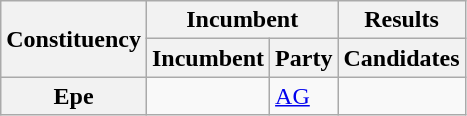<table class="wikitable sortable">
<tr>
<th rowspan="2">Constituency</th>
<th colspan="2">Incumbent</th>
<th>Results</th>
</tr>
<tr valign="bottom">
<th>Incumbent</th>
<th>Party</th>
<th>Candidates</th>
</tr>
<tr>
<th>Epe</th>
<td></td>
<td><a href='#'>AG</a></td>
<td nowrap=""></td>
</tr>
</table>
